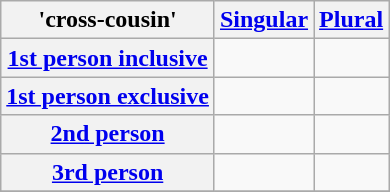<table class="wikitable" style="text-align: center;">
<tr>
<th>'cross-cousin'</th>
<th><a href='#'>Singular</a></th>
<th><a href='#'>Plural</a></th>
</tr>
<tr>
<th><a href='#'>1st person inclusive</a></th>
<td></td>
<td></td>
</tr>
<tr>
<th><a href='#'>1st person exclusive</a></th>
<td></td>
<td></td>
</tr>
<tr>
<th><a href='#'>2nd person</a></th>
<td></td>
<td></td>
</tr>
<tr>
<th><a href='#'>3rd person</a></th>
<td></td>
<td></td>
</tr>
<tr>
</tr>
</table>
